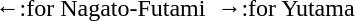<table>
<tr>
<td>←:for Nagato-Futami</td>
<td></td>
<td>→:for Yutama</td>
</tr>
</table>
